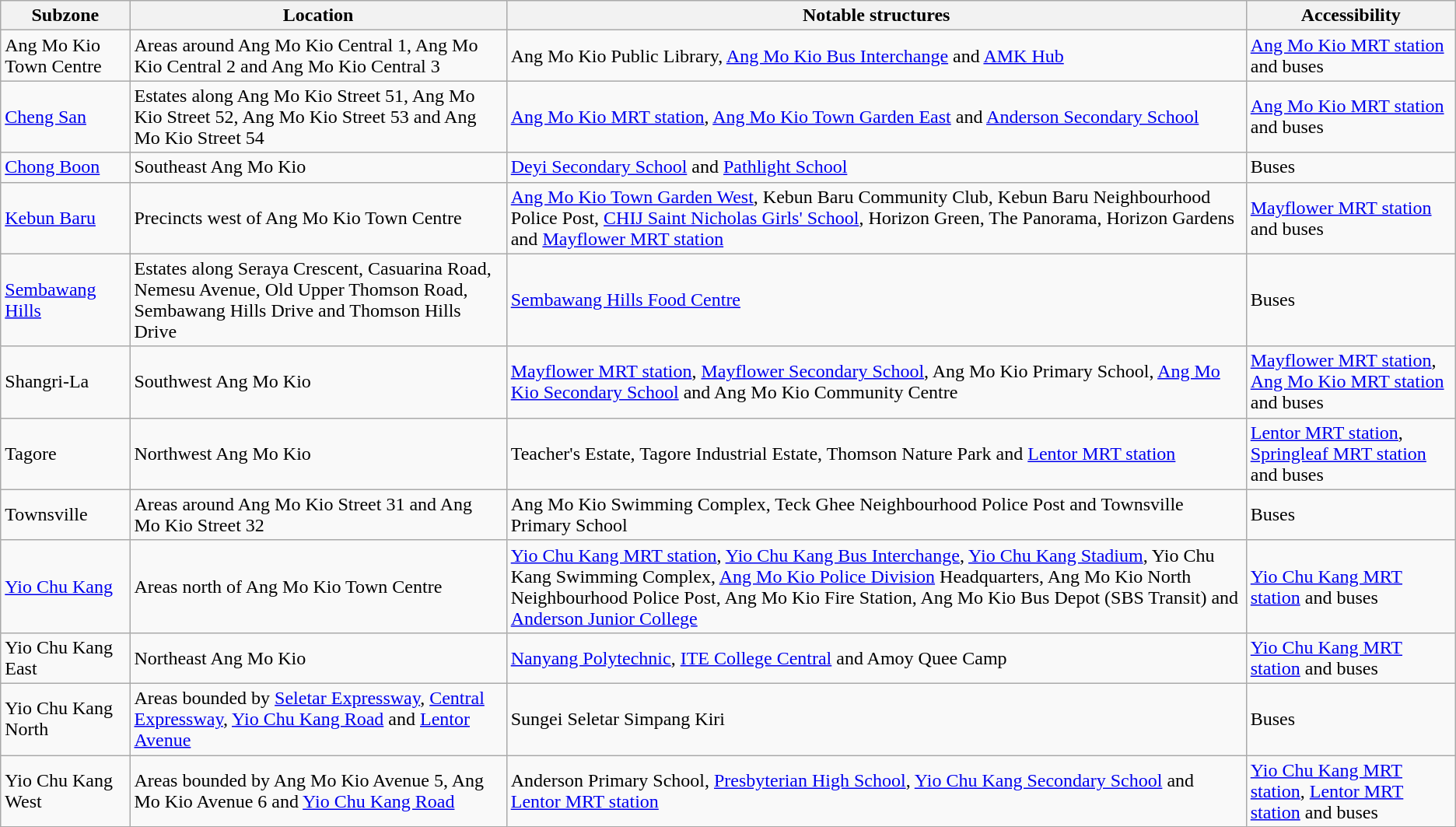<table class="wikitable">
<tr>
<th>Subzone</th>
<th>Location</th>
<th>Notable structures</th>
<th>Accessibility</th>
</tr>
<tr>
<td>Ang Mo Kio Town Centre</td>
<td>Areas around Ang Mo Kio Central 1, Ang Mo Kio Central 2 and Ang Mo Kio Central 3</td>
<td>Ang Mo Kio Public Library, <a href='#'>Ang Mo Kio Bus Interchange</a> and <a href='#'>AMK Hub</a></td>
<td><a href='#'>Ang Mo Kio MRT station</a> and buses</td>
</tr>
<tr>
<td><a href='#'>Cheng San</a></td>
<td>Estates along Ang Mo Kio Street 51, Ang Mo Kio Street 52, Ang Mo Kio Street 53 and Ang Mo Kio Street 54</td>
<td><a href='#'>Ang Mo Kio MRT station</a>, <a href='#'>Ang Mo Kio Town Garden East</a> and <a href='#'>Anderson Secondary School</a></td>
<td><a href='#'>Ang Mo Kio MRT station</a> and buses</td>
</tr>
<tr>
<td><a href='#'>Chong Boon</a></td>
<td>Southeast Ang Mo Kio</td>
<td><a href='#'>Deyi Secondary School</a> and <a href='#'>Pathlight School</a></td>
<td>Buses</td>
</tr>
<tr>
<td><a href='#'>Kebun Baru</a></td>
<td>Precincts west of Ang Mo Kio Town Centre</td>
<td><a href='#'>Ang Mo Kio Town Garden West</a>, Kebun Baru Community Club, Kebun Baru Neighbourhood Police Post, <a href='#'>CHIJ Saint Nicholas Girls' School</a>, Horizon Green, The Panorama, Horizon Gardens and <a href='#'>Mayflower MRT station</a></td>
<td><a href='#'>Mayflower MRT station</a> and buses</td>
</tr>
<tr>
<td><a href='#'>Sembawang Hills</a></td>
<td>Estates along Seraya Crescent, Casuarina Road, Nemesu Avenue, Old Upper Thomson Road, Sembawang Hills Drive and Thomson Hills Drive</td>
<td><a href='#'>Sembawang Hills Food Centre</a></td>
<td>Buses</td>
</tr>
<tr>
<td>Shangri-La</td>
<td>Southwest Ang Mo Kio</td>
<td><a href='#'>Mayflower MRT station</a>, <a href='#'>Mayflower Secondary School</a>, Ang Mo Kio Primary School, <a href='#'>Ang Mo Kio Secondary School</a> and Ang Mo Kio Community Centre</td>
<td><a href='#'>Mayflower MRT station</a>, <a href='#'>Ang Mo Kio MRT station</a> and buses</td>
</tr>
<tr>
<td>Tagore</td>
<td>Northwest Ang Mo Kio</td>
<td>Teacher's Estate, Tagore Industrial Estate, Thomson Nature Park and <a href='#'>Lentor MRT station</a></td>
<td><a href='#'>Lentor MRT station</a>, <a href='#'>Springleaf MRT station</a> and buses</td>
</tr>
<tr>
<td>Townsville</td>
<td>Areas around Ang Mo Kio Street 31 and Ang Mo Kio Street 32</td>
<td>Ang Mo Kio Swimming Complex, Teck Ghee Neighbourhood Police Post and Townsville Primary School</td>
<td>Buses</td>
</tr>
<tr>
<td><a href='#'>Yio Chu Kang</a></td>
<td>Areas north of Ang Mo Kio Town Centre</td>
<td><a href='#'>Yio Chu Kang MRT station</a>, <a href='#'>Yio Chu Kang Bus Interchange</a>, <a href='#'>Yio Chu Kang Stadium</a>, Yio Chu Kang Swimming Complex, <a href='#'>Ang Mo Kio Police Division</a> Headquarters, Ang Mo Kio North Neighbourhood Police Post, Ang Mo Kio Fire Station, Ang Mo Kio Bus Depot (SBS Transit) and <a href='#'>Anderson Junior College</a></td>
<td><a href='#'>Yio Chu Kang MRT station</a> and buses</td>
</tr>
<tr>
<td>Yio Chu Kang East</td>
<td>Northeast Ang Mo Kio</td>
<td><a href='#'>Nanyang Polytechnic</a>, <a href='#'>ITE College Central</a> and Amoy Quee Camp</td>
<td><a href='#'>Yio Chu Kang MRT station</a> and buses</td>
</tr>
<tr>
<td>Yio Chu Kang North</td>
<td>Areas bounded by <a href='#'>Seletar Expressway</a>, <a href='#'>Central Expressway</a>, <a href='#'>Yio Chu Kang Road</a> and <a href='#'>Lentor Avenue</a></td>
<td>Sungei Seletar Simpang Kiri</td>
<td>Buses</td>
</tr>
<tr>
<td>Yio Chu Kang West</td>
<td>Areas bounded by Ang Mo Kio Avenue 5, Ang Mo Kio Avenue 6 and <a href='#'>Yio Chu Kang Road</a></td>
<td>Anderson Primary School, <a href='#'>Presbyterian High School</a>, <a href='#'>Yio Chu Kang Secondary School</a> and <a href='#'>Lentor MRT station</a></td>
<td><a href='#'>Yio Chu Kang MRT station</a>, <a href='#'>Lentor MRT station</a> and buses</td>
</tr>
</table>
